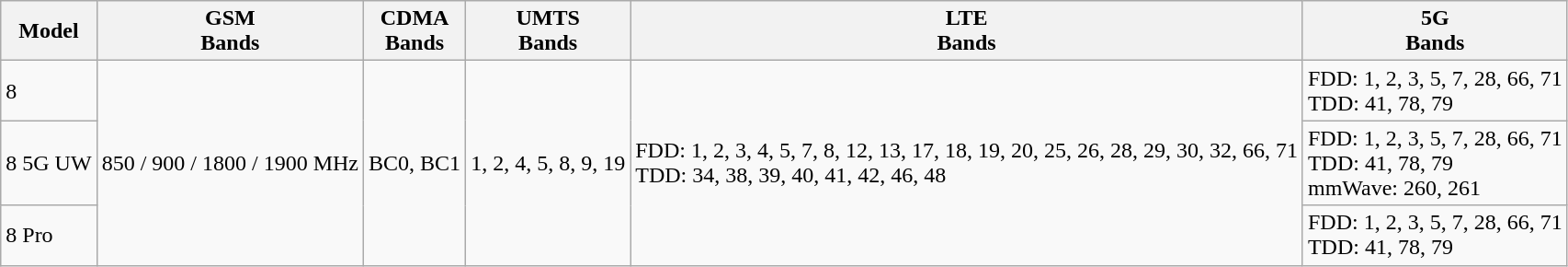<table class="wikitable">
<tr>
<th>Model</th>
<th>GSM<br>Bands</th>
<th>CDMA<br>Bands</th>
<th>UMTS<br>Bands</th>
<th>LTE<br>Bands</th>
<th>5G<br>Bands</th>
</tr>
<tr>
<td>8</td>
<td rowspan="3">850 / 900 / 1800 / 1900 MHz</td>
<td rowspan="3">BC0, BC1</td>
<td rowspan="3">1, 2, 4, 5, 8, 9, 19</td>
<td rowspan="3">FDD: 1, 2, 3, 4, 5, 7, 8, 12, 13, 17, 18, 19, 20, 25, 26, 28, 29, 30, 32, 66, 71<br>TDD: 34, 38, 39, 40, 41, 42, 46, 48</td>
<td>FDD: 1, 2, 3, 5, 7, 28, 66, 71<br>TDD: 41, 78, 79</td>
</tr>
<tr>
<td>8 5G UW</td>
<td>FDD: 1, 2, 3, 5, 7, 28, 66, 71<br>TDD: 41, 78, 79<br>mmWave: 260, 261</td>
</tr>
<tr>
<td>8 Pro</td>
<td>FDD: 1, 2, 3, 5, 7, 28, 66, 71<br>TDD: 41, 78, 79</td>
</tr>
</table>
